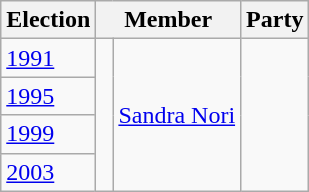<table class="wikitable">
<tr>
<th>Election</th>
<th colspan="2">Member</th>
<th>Party</th>
</tr>
<tr>
<td><a href='#'>1991</a></td>
<td rowspan="4" > </td>
<td rowspan="4"><a href='#'>Sandra Nori</a></td>
<td rowspan="4"></td>
</tr>
<tr>
<td><a href='#'>1995</a></td>
</tr>
<tr>
<td><a href='#'>1999</a></td>
</tr>
<tr>
<td><a href='#'>2003</a></td>
</tr>
</table>
